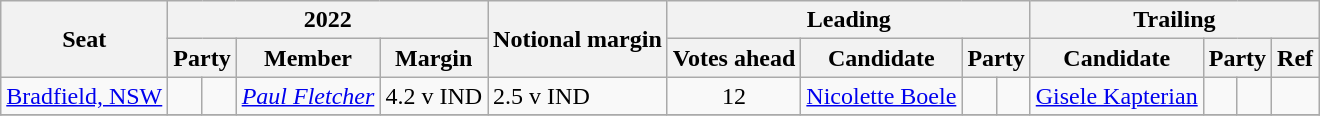<table class="wikitable sortable">
<tr>
<th rowspan="2">Seat</th>
<th colspan="4">2022</th>
<th rowspan="2">Notional margin</th>
<th colspan="4">Leading</th>
<th colspan="4">Trailing</th>
</tr>
<tr style="text-align:center">
<th colspan="2">Party</th>
<th>Member</th>
<th>Margin</th>
<th>Votes ahead</th>
<th>Candidate</th>
<th colspan="2">Party</th>
<th>Candidate</th>
<th colspan="2">Party</th>
<th>Ref</th>
</tr>
<tr>
<td><a href='#'>Bradfield, NSW</a></td>
<td></td>
<td></td>
<td><em><a href='#'>Paul Fletcher</a></em></td>
<td>4.2 v IND</td>
<td>2.5 v IND</td>
<td align=center>12</td>
<td><a href='#'>Nicolette Boele</a></td>
<td></td>
<td></td>
<td><a href='#'>Gisele Kapterian</a></td>
<td></td>
<td></td>
<td align=center></td>
</tr>
<tr>
</tr>
</table>
